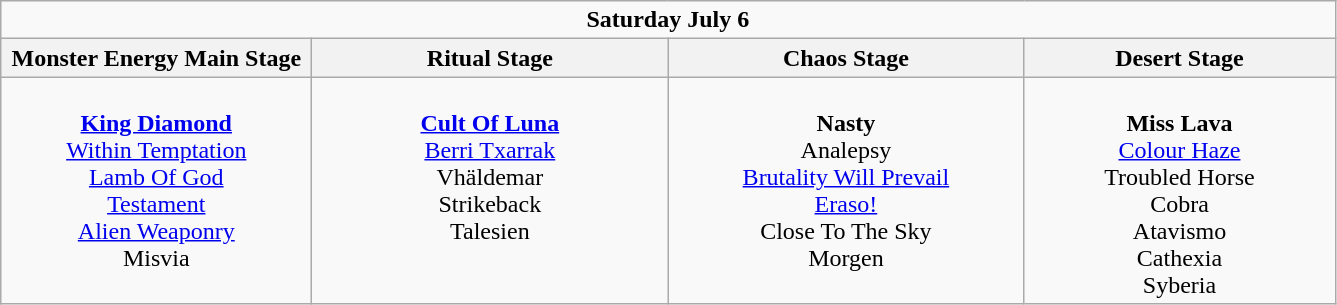<table class="wikitable">
<tr>
<td colspan="4" style="text-align:center;"><strong>Saturday July 6</strong></td>
</tr>
<tr>
<th>Monster Energy Main Stage</th>
<th>Ritual Stage</th>
<th>Chaos Stage</th>
<th>Desert Stage</th>
</tr>
<tr>
<td style="text-align:center; vertical-align:top; width:200px;"><br><strong><a href='#'>King Diamond</a></strong> <br>
<a href='#'>Within Temptation</a> <br>
<a href='#'>Lamb Of God</a> <br>
<a href='#'>Testament</a> <br>
<a href='#'>Alien Weaponry</a> <br>
Misvia <br></td>
<td style="text-align:center; vertical-align:top; width:230px;"><br><strong><a href='#'>Cult Of Luna</a></strong> <br>
<a href='#'>Berri Txarrak</a> <br>
Vhäldemar <br>
Strikeback <br>
Talesien <br></td>
<td style="text-align:center; vertical-align:top; width:230px;"><br><strong>Nasty</strong> <br>
Analepsy <br>
<a href='#'>Brutality Will Prevail</a> <br>
<a href='#'>Eraso!</a> <br>
Close To The Sky <br>
Morgen <br></td>
<td style="text-align:center; vertical-align:top; width:200px;"><br><strong>Miss Lava</strong> <br>
<a href='#'>Colour Haze</a> <br>
Troubled Horse <br>
Cobra <br>
Atavismo <br>
Cathexia <br>
Syberia <br></td>
</tr>
</table>
